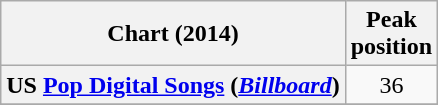<table class="wikitable sortable plainrowheaders" style="text-align:center;">
<tr>
<th>Chart (2014)</th>
<th>Peak <br> position</th>
</tr>
<tr>
<th scope="row">US <a href='#'>Pop Digital Songs</a> (<a href='#'><em>Billboard</em></a>)</th>
<td>36</td>
</tr>
<tr>
</tr>
</table>
